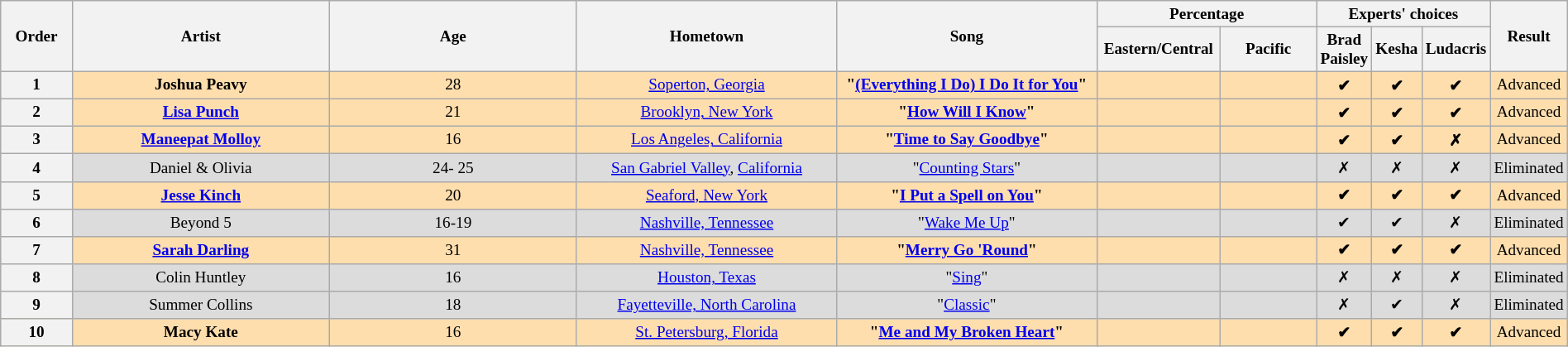<table class="wikitable" style="text-align:center; font-size:80%; width:100%;">
<tr>
<th scope="col" rowspan="2" style="width:05%;">Order</th>
<th scope="col" rowspan="2" style="width:20%;">Artist</th>
<th scope="col" rowspan="2" style="width:20%;">Age</th>
<th scope="col" rowspan="2" style="width:20%;">Hometown</th>
<th scope="col" rowspan="2" style="width:20%;">Song</th>
<th scope="col" colspan="2" style="width:20%;">Percentage</th>
<th scope="col" colspan="3" style="width:32%;">Experts' choices</th>
<th rowspan="2">Result</th>
</tr>
<tr>
<th style="width:08%;">Eastern/Central</th>
<th style="width:08%;">Pacific</th>
<th style="width:08%;">Brad Paisley</th>
<th style="width:08%;">Kesha</th>
<th style="width:08%;">Ludacris</th>
</tr>
<tr bgcolor="navajowhite">
<th>1</th>
<td><strong>Joshua Peavy</strong></td>
<td>28</td>
<td><a href='#'>Soperton, Georgia</a></td>
<td><strong>"<a href='#'>(Everything I Do) I Do It for You</a>"</strong></td>
<td align="center"></td>
<td align="center"></td>
<td><strong>✔</strong></td>
<td><strong>✔</strong></td>
<td><strong>✔</strong></td>
<td>Advanced</td>
</tr>
<tr bgcolor="navajowhite">
<th>2</th>
<td><strong><a href='#'>Lisa Punch</a></strong></td>
<td>21</td>
<td><a href='#'>Brooklyn, New York</a></td>
<td><strong>"<a href='#'>How Will I Know</a>"</strong></td>
<td align="center"></td>
<td align="center"></td>
<td><strong>✔</strong></td>
<td><strong>✔</strong></td>
<td><strong>✔</strong></td>
<td>Advanced</td>
</tr>
<tr bgcolor="navajowhite">
<th>3</th>
<td><strong><a href='#'>Maneepat Molloy</a></strong></td>
<td>16</td>
<td><a href='#'>Los Angeles, California</a></td>
<td><strong>"<a href='#'>Time to Say Goodbye</a>"</strong></td>
<td align="center"></td>
<td align="center"></td>
<td><strong>✔</strong></td>
<td><strong>✔</strong></td>
<td><strong>✗</strong></td>
<td>Advanced</td>
</tr>
<tr style="background:#DCDCDC;">
<th>4</th>
<td>Daniel & Olivia</td>
<td>24- 25</td>
<td><a href='#'>San Gabriel Valley</a>, <a href='#'>California</a></td>
<td>"<a href='#'>Counting Stars</a>"</td>
<td align="center"></td>
<td align="center"></td>
<td>✗</td>
<td>✗</td>
<td>✗</td>
<td>Eliminated</td>
</tr>
<tr bgcolor="navajowhite">
<th>5</th>
<td><strong><a href='#'>Jesse Kinch</a></strong></td>
<td>20</td>
<td><a href='#'>Seaford, New York</a></td>
<td><strong>"<a href='#'>I Put a Spell on You</a>"</strong></td>
<td align="center"></td>
<td align="center"></td>
<td><strong>✔</strong></td>
<td><strong>✔</strong></td>
<td><strong>✔</strong></td>
<td>Advanced</td>
</tr>
<tr style="background:#DCDCDC;">
<th>6</th>
<td>Beyond 5</td>
<td>16-19</td>
<td><a href='#'>Nashville, Tennessee</a></td>
<td>"<a href='#'>Wake Me Up</a>"</td>
<td align="center"></td>
<td align="center"></td>
<td>✔</td>
<td>✔</td>
<td>✗</td>
<td>Eliminated</td>
</tr>
<tr bgcolor="navajowhite">
<th>7</th>
<td><strong><a href='#'>Sarah Darling</a></strong></td>
<td>31</td>
<td><a href='#'>Nashville, Tennessee</a></td>
<td><strong>"<a href='#'>Merry Go 'Round</a>"</strong></td>
<td align="center"></td>
<td align="center"></td>
<td><strong>✔</strong></td>
<td><strong>✔</strong></td>
<td><strong>✔</strong></td>
<td>Advanced</td>
</tr>
<tr style="background:#DCDCDC;">
<th>8</th>
<td>Colin Huntley</td>
<td>16</td>
<td><a href='#'>Houston, Texas</a></td>
<td>"<a href='#'>Sing</a>"</td>
<td align="center"></td>
<td align="center"></td>
<td>✗</td>
<td>✗</td>
<td>✗</td>
<td>Eliminated</td>
</tr>
<tr style="background:#DCDCDC;">
<th>9</th>
<td>Summer Collins</td>
<td>18</td>
<td><a href='#'>Fayetteville, North Carolina</a></td>
<td>"<a href='#'>Classic</a>"</td>
<td align="center"></td>
<td align="center"></td>
<td>✗</td>
<td>✔</td>
<td>✗</td>
<td>Eliminated</td>
</tr>
<tr bgcolor="navajowhite">
<th>10</th>
<td><strong>Macy Kate</strong></td>
<td>16</td>
<td><a href='#'>St. Petersburg, Florida</a></td>
<td><strong>"<a href='#'>Me and My Broken Heart</a>"</strong></td>
<td align="center"></td>
<td align="center"></td>
<td><strong>✔</strong></td>
<td><strong>✔</strong></td>
<td><strong>✔</strong></td>
<td>Advanced</td>
</tr>
</table>
